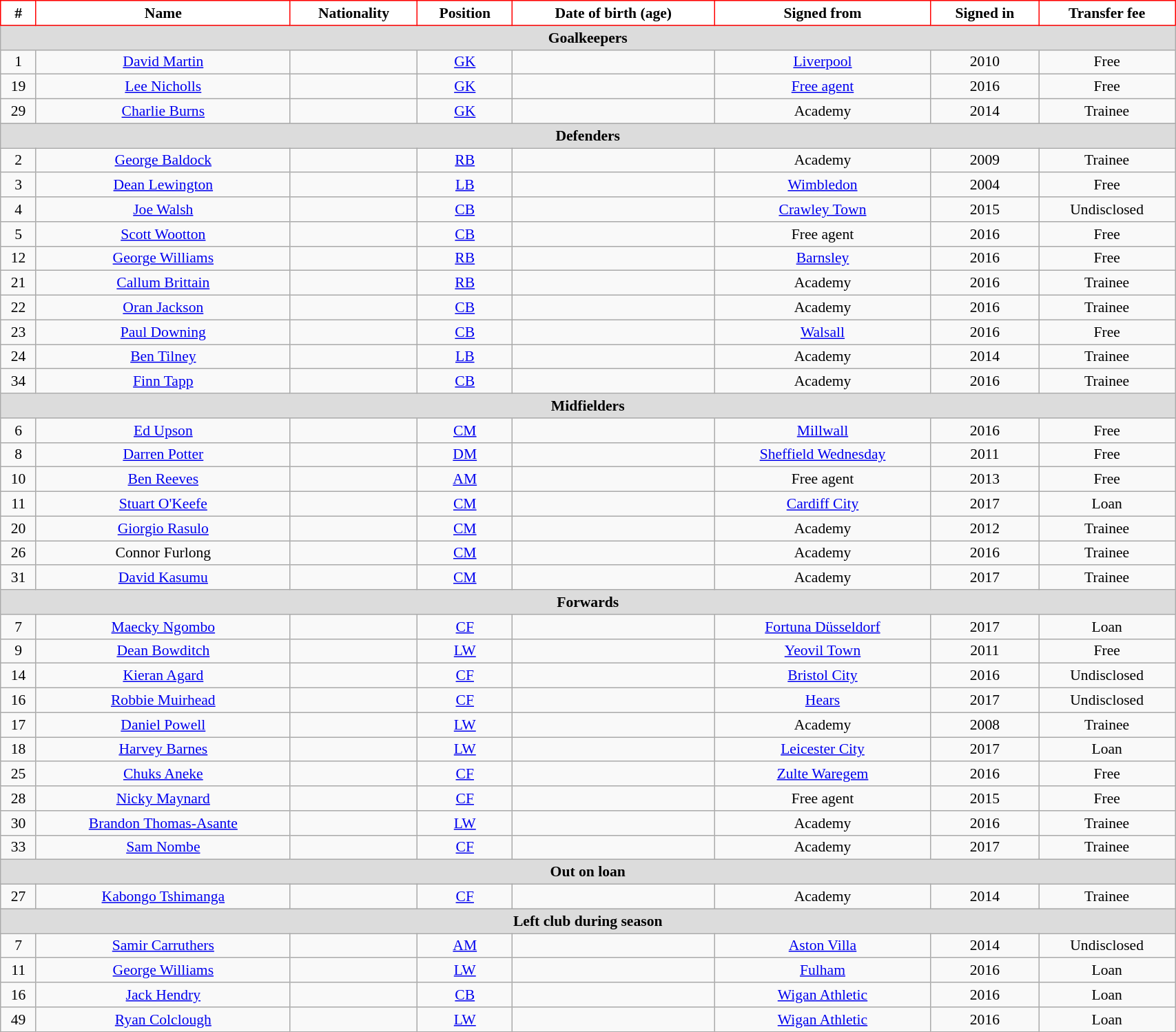<table class="wikitable" style="text-align:center; font-size:90%; width:90%;">
<tr>
<th style="color:black; background:white; border:1px solid red;">#</th>
<th style="color:black; background:white; border:1px solid red;">Name</th>
<th style="color:black; background:white; border:1px solid red;">Nationality</th>
<th style="color:black; background:white; border:1px solid red;">Position</th>
<th style="color:black; background:white; border:1px solid red;">Date of birth (age)</th>
<th style="color:black; background:white; border:1px solid red;">Signed from</th>
<th style="color:black; background:white; border:1px solid red;">Signed in</th>
<th style="color:black; background:white; border:1px solid red;">Transfer fee</th>
</tr>
<tr>
<th colspan="8" scope="row" style="background:#dcdcdc;">Goalkeepers</th>
</tr>
<tr>
<td>1</td>
<td><a href='#'>David Martin</a></td>
<td></td>
<td><a href='#'>GK</a></td>
<td></td>
<td> <a href='#'>Liverpool</a></td>
<td>2010</td>
<td>Free</td>
</tr>
<tr>
<td>19</td>
<td><a href='#'>Lee Nicholls</a></td>
<td></td>
<td><a href='#'>GK</a></td>
<td></td>
<td><a href='#'>Free agent</a></td>
<td>2016</td>
<td>Free</td>
</tr>
<tr>
<td>29</td>
<td><a href='#'>Charlie Burns</a></td>
<td></td>
<td><a href='#'>GK</a></td>
<td></td>
<td>Academy</td>
<td>2014</td>
<td>Trainee</td>
</tr>
<tr>
<th colspan="8" scope="row" style="background:#dcdcdc;">Defenders</th>
</tr>
<tr>
<td>2</td>
<td><a href='#'>George Baldock</a></td>
<td></td>
<td><a href='#'>RB</a></td>
<td></td>
<td>Academy</td>
<td>2009</td>
<td>Trainee</td>
</tr>
<tr>
<td>3</td>
<td><a href='#'>Dean Lewington</a></td>
<td></td>
<td><a href='#'>LB</a></td>
<td></td>
<td> <a href='#'>Wimbledon</a></td>
<td>2004</td>
<td>Free</td>
</tr>
<tr>
<td>4</td>
<td><a href='#'>Joe Walsh</a></td>
<td></td>
<td><a href='#'>CB</a></td>
<td></td>
<td> <a href='#'>Crawley Town</a></td>
<td>2015</td>
<td>Undisclosed</td>
</tr>
<tr>
<td>5</td>
<td><a href='#'>Scott Wootton</a></td>
<td></td>
<td><a href='#'>CB</a></td>
<td></td>
<td>Free agent</td>
<td>2016</td>
<td>Free</td>
</tr>
<tr>
<td>12</td>
<td><a href='#'>George Williams</a></td>
<td></td>
<td><a href='#'>RB</a></td>
<td></td>
<td> <a href='#'>Barnsley</a></td>
<td>2016</td>
<td>Free</td>
</tr>
<tr>
<td>21</td>
<td><a href='#'>Callum Brittain</a></td>
<td></td>
<td><a href='#'>RB</a></td>
<td></td>
<td>Academy</td>
<td>2016</td>
<td>Trainee</td>
</tr>
<tr>
<td>22</td>
<td><a href='#'>Oran Jackson</a></td>
<td></td>
<td><a href='#'>CB</a></td>
<td></td>
<td>Academy</td>
<td>2016</td>
<td>Trainee</td>
</tr>
<tr>
<td>23</td>
<td><a href='#'>Paul Downing</a></td>
<td></td>
<td><a href='#'>CB</a></td>
<td></td>
<td> <a href='#'>Walsall</a></td>
<td>2016</td>
<td>Free</td>
</tr>
<tr>
<td>24</td>
<td><a href='#'>Ben Tilney</a></td>
<td></td>
<td><a href='#'>LB</a></td>
<td></td>
<td>Academy</td>
<td>2014</td>
<td>Trainee</td>
</tr>
<tr>
<td>34</td>
<td><a href='#'>Finn Tapp</a></td>
<td></td>
<td><a href='#'>CB</a></td>
<td></td>
<td>Academy</td>
<td>2016</td>
<td>Trainee</td>
</tr>
<tr>
<th colspan="8" scope="row" style="background:#dcdcdc;">Midfielders</th>
</tr>
<tr>
<td>6</td>
<td><a href='#'>Ed Upson</a></td>
<td></td>
<td><a href='#'>CM</a></td>
<td></td>
<td> <a href='#'>Millwall</a></td>
<td>2016</td>
<td>Free</td>
</tr>
<tr>
<td>8</td>
<td><a href='#'>Darren Potter</a></td>
<td></td>
<td><a href='#'>DM</a></td>
<td></td>
<td> <a href='#'>Sheffield Wednesday</a></td>
<td>2011</td>
<td>Free</td>
</tr>
<tr>
<td>10</td>
<td><a href='#'>Ben Reeves</a></td>
<td></td>
<td><a href='#'>AM</a></td>
<td></td>
<td>Free agent</td>
<td>2013</td>
<td>Free</td>
</tr>
<tr>
<td>11</td>
<td><a href='#'>Stuart O'Keefe</a></td>
<td></td>
<td><a href='#'>CM</a></td>
<td></td>
<td> <a href='#'>Cardiff City</a></td>
<td>2017</td>
<td>Loan</td>
</tr>
<tr>
<td>20</td>
<td><a href='#'>Giorgio Rasulo</a></td>
<td></td>
<td><a href='#'>CM</a></td>
<td></td>
<td>Academy</td>
<td>2012</td>
<td>Trainee</td>
</tr>
<tr>
<td>26</td>
<td>Connor Furlong</td>
<td></td>
<td><a href='#'>CM</a></td>
<td></td>
<td>Academy</td>
<td>2016</td>
<td>Trainee</td>
</tr>
<tr>
<td>31</td>
<td><a href='#'>David Kasumu</a></td>
<td></td>
<td><a href='#'>CM</a></td>
<td></td>
<td>Academy</td>
<td>2017</td>
<td>Trainee</td>
</tr>
<tr>
<th colspan="8" scope="row" style="background:#dcdcdc;">Forwards</th>
</tr>
<tr>
<td>7</td>
<td><a href='#'>Maecky Ngombo</a></td>
<td></td>
<td><a href='#'>CF</a></td>
<td></td>
<td> <a href='#'>Fortuna Düsseldorf</a></td>
<td>2017</td>
<td>Loan</td>
</tr>
<tr>
<td>9</td>
<td><a href='#'>Dean Bowditch</a></td>
<td></td>
<td><a href='#'>LW</a></td>
<td></td>
<td> <a href='#'>Yeovil Town</a></td>
<td>2011</td>
<td>Free</td>
</tr>
<tr>
<td>14</td>
<td><a href='#'>Kieran Agard</a></td>
<td></td>
<td><a href='#'>CF</a></td>
<td></td>
<td> <a href='#'>Bristol City</a></td>
<td>2016</td>
<td>Undisclosed</td>
</tr>
<tr>
<td>16</td>
<td><a href='#'>Robbie Muirhead</a></td>
<td></td>
<td><a href='#'>CF</a></td>
<td></td>
<td> <a href='#'>Hears</a></td>
<td>2017</td>
<td>Undisclosed</td>
</tr>
<tr>
<td>17</td>
<td><a href='#'>Daniel Powell</a></td>
<td></td>
<td><a href='#'>LW</a></td>
<td></td>
<td>Academy</td>
<td>2008</td>
<td>Trainee</td>
</tr>
<tr>
<td>18</td>
<td><a href='#'>Harvey Barnes</a></td>
<td></td>
<td><a href='#'>LW</a></td>
<td></td>
<td> <a href='#'>Leicester City</a></td>
<td>2017</td>
<td>Loan</td>
</tr>
<tr>
<td>25</td>
<td><a href='#'>Chuks Aneke</a></td>
<td></td>
<td><a href='#'>CF</a></td>
<td></td>
<td> <a href='#'>Zulte Waregem</a></td>
<td>2016</td>
<td>Free</td>
</tr>
<tr>
<td>28</td>
<td><a href='#'>Nicky Maynard</a></td>
<td></td>
<td><a href='#'>CF</a></td>
<td></td>
<td>Free agent</td>
<td>2015</td>
<td>Free</td>
</tr>
<tr>
<td>30</td>
<td><a href='#'>Brandon Thomas-Asante</a></td>
<td></td>
<td><a href='#'>LW</a></td>
<td></td>
<td>Academy</td>
<td>2016</td>
<td>Trainee</td>
</tr>
<tr>
<td>33</td>
<td><a href='#'>Sam Nombe</a></td>
<td></td>
<td><a href='#'>CF</a></td>
<td></td>
<td>Academy</td>
<td>2017</td>
<td>Trainee</td>
</tr>
<tr>
<th colspan="8" scope="row" style="background:#dcdcdc;">Out on loan</th>
</tr>
<tr>
<td>27</td>
<td><a href='#'>Kabongo Tshimanga</a></td>
<td></td>
<td><a href='#'>CF</a></td>
<td></td>
<td>Academy</td>
<td>2014</td>
<td>Trainee</td>
</tr>
<tr>
<th colspan="8" scope="row" style="background:#dcdcdc;">Left club during season</th>
</tr>
<tr>
<td>7</td>
<td><a href='#'>Samir Carruthers</a></td>
<td></td>
<td><a href='#'>AM</a></td>
<td></td>
<td> <a href='#'>Aston Villa</a></td>
<td>2014</td>
<td>Undisclosed</td>
</tr>
<tr>
<td>11</td>
<td><a href='#'>George Williams</a></td>
<td></td>
<td><a href='#'>LW</a></td>
<td></td>
<td> <a href='#'>Fulham</a></td>
<td>2016</td>
<td>Loan</td>
</tr>
<tr>
<td>16</td>
<td><a href='#'>Jack Hendry</a></td>
<td></td>
<td><a href='#'>CB</a></td>
<td></td>
<td> <a href='#'>Wigan Athletic</a></td>
<td>2016</td>
<td>Loan</td>
</tr>
<tr>
<td>49</td>
<td><a href='#'>Ryan Colclough</a></td>
<td></td>
<td><a href='#'>LW</a></td>
<td></td>
<td> <a href='#'>Wigan Athletic</a></td>
<td>2016</td>
<td>Loan</td>
</tr>
</table>
